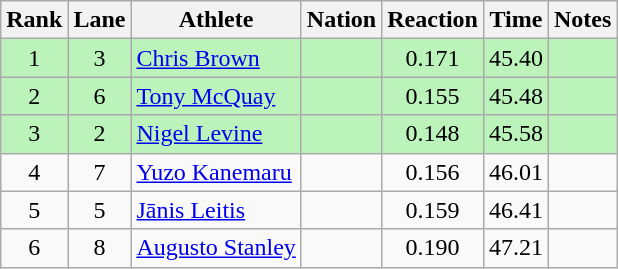<table class="wikitable sortable" style="text-align:center">
<tr>
<th>Rank</th>
<th>Lane</th>
<th>Athlete</th>
<th>Nation</th>
<th>Reaction</th>
<th>Time</th>
<th>Notes</th>
</tr>
<tr style="background:#bbf3bb;">
<td>1</td>
<td>3</td>
<td align=left><a href='#'>Chris Brown</a></td>
<td align=left></td>
<td>0.171</td>
<td>45.40</td>
<td></td>
</tr>
<tr style="background:#bbf3bb;">
<td>2</td>
<td>6</td>
<td align=left><a href='#'>Tony McQuay</a></td>
<td align=left></td>
<td>0.155</td>
<td>45.48</td>
<td></td>
</tr>
<tr style="background:#bbf3bb;">
<td>3</td>
<td>2</td>
<td align=left><a href='#'>Nigel Levine</a></td>
<td align=left></td>
<td>0.148</td>
<td>45.58</td>
<td></td>
</tr>
<tr>
<td>4</td>
<td>7</td>
<td align=left><a href='#'>Yuzo Kanemaru</a></td>
<td align=left></td>
<td>0.156</td>
<td>46.01</td>
<td></td>
</tr>
<tr>
<td>5</td>
<td>5</td>
<td align=left><a href='#'>Jānis Leitis</a></td>
<td align=left></td>
<td>0.159</td>
<td>46.41</td>
<td></td>
</tr>
<tr>
<td>6</td>
<td>8</td>
<td align=left><a href='#'>Augusto Stanley</a></td>
<td align=left></td>
<td>0.190</td>
<td>47.21</td>
<td></td>
</tr>
</table>
